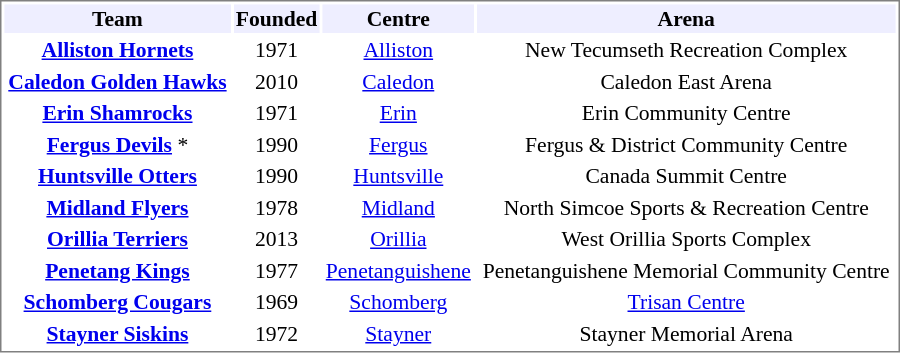<table cellpadding="1" width="600px" style="font-size: 90%; border: 1px solid gray;">
<tr align="center" bgcolor="#eeeeff">
<td><strong>Team</strong></td>
<td><strong>Founded</strong></td>
<td><strong>Centre</strong></td>
<td><strong>Arena</strong></td>
</tr>
<tr align="center">
<td><strong><a href='#'>Alliston Hornets</a></strong></td>
<td>1971</td>
<td><a href='#'>Alliston</a></td>
<td>New Tecumseth Recreation Complex</td>
</tr>
<tr align="center">
<td><strong><a href='#'>Caledon Golden Hawks</a></strong></td>
<td>2010</td>
<td><a href='#'>Caledon</a></td>
<td>Caledon East Arena</td>
</tr>
<tr align="center">
<td><strong><a href='#'>Erin Shamrocks</a></strong></td>
<td>1971</td>
<td><a href='#'>Erin</a></td>
<td>Erin Community Centre</td>
</tr>
<tr align="center">
<td><strong><a href='#'>Fergus Devils</a></strong> *</td>
<td>1990</td>
<td><a href='#'>Fergus</a></td>
<td>Fergus & District Community Centre</td>
</tr>
<tr align="center">
<td><strong><a href='#'>Huntsville Otters</a></strong></td>
<td>1990</td>
<td><a href='#'>Huntsville</a></td>
<td>Canada Summit Centre</td>
</tr>
<tr align="center">
<td><strong><a href='#'>Midland Flyers</a></strong></td>
<td>1978</td>
<td><a href='#'>Midland</a></td>
<td>North Simcoe Sports & Recreation Centre</td>
</tr>
<tr align="center">
<td><strong><a href='#'>Orillia Terriers</a></strong></td>
<td>2013</td>
<td><a href='#'>Orillia</a></td>
<td>West Orillia Sports Complex</td>
</tr>
<tr align="center">
<td><strong><a href='#'>Penetang Kings</a></strong></td>
<td>1977</td>
<td><a href='#'>Penetanguishene</a></td>
<td>Penetanguishene Memorial Community Centre</td>
</tr>
<tr align="center">
<td><strong><a href='#'>Schomberg Cougars</a></strong></td>
<td>1969</td>
<td><a href='#'>Schomberg</a></td>
<td><a href='#'>Trisan Centre</a></td>
</tr>
<tr align="center">
<td><strong><a href='#'>Stayner Siskins</a></strong></td>
<td>1972</td>
<td><a href='#'>Stayner</a></td>
<td>Stayner Memorial Arena</td>
</tr>
</table>
